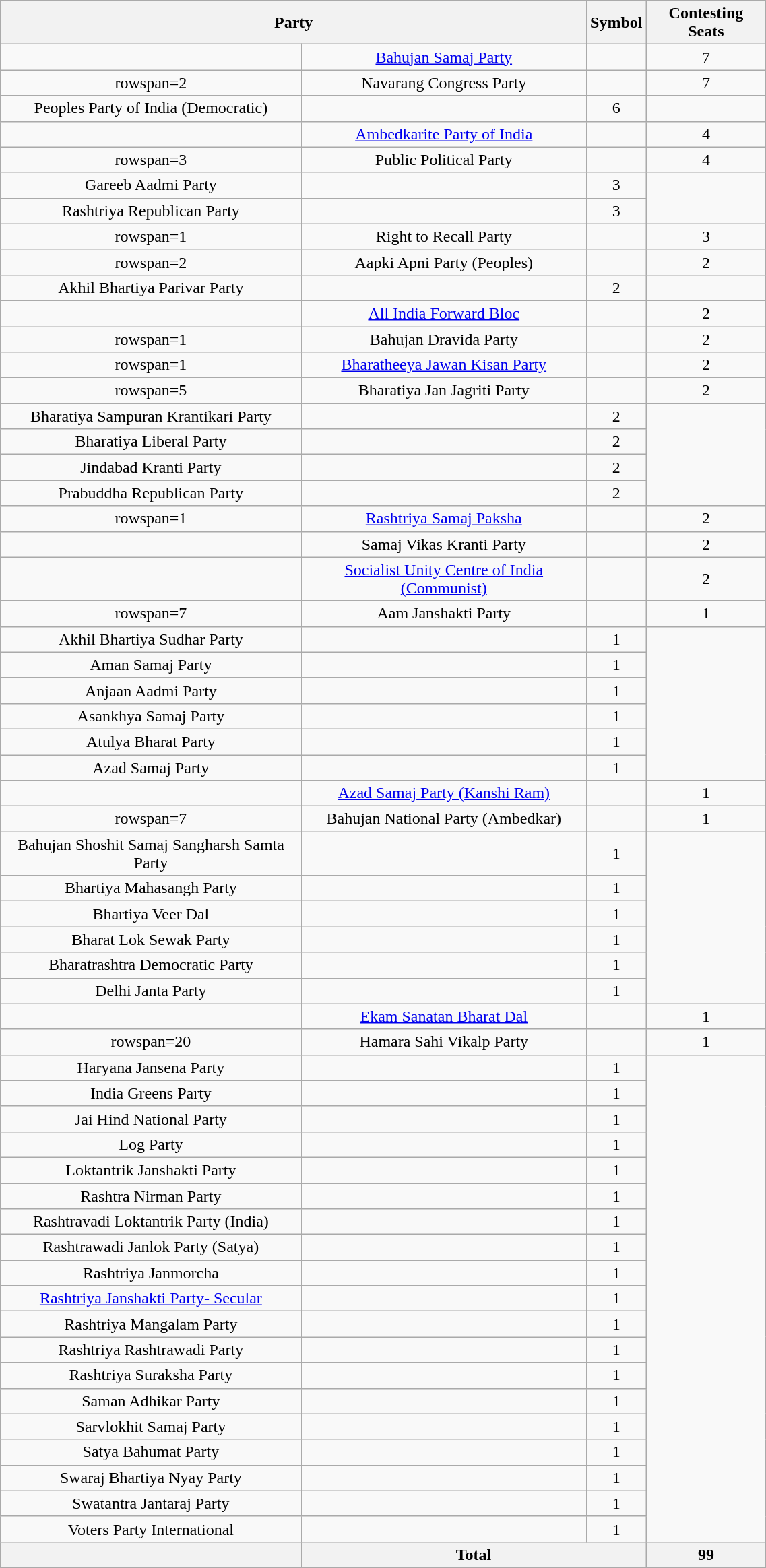<table class="wikitable" width="60%"style="text-align:center">
<tr>
<th colspan="2">Party</th>
<th>Symbol</th>
<th>Contesting Seats</th>
</tr>
<tr>
<td></td>
<td><a href='#'>Bahujan Samaj Party</a></td>
<td></td>
<td>7</td>
</tr>
<tr>
<td>rowspan=2 </td>
<td>Navarang Congress Party</td>
<td></td>
<td>7</td>
</tr>
<tr>
<td>Peoples Party of India (Democratic)</td>
<td></td>
<td>6</td>
</tr>
<tr>
<td></td>
<td><a href='#'>Ambedkarite Party of India</a></td>
<td></td>
<td>4</td>
</tr>
<tr>
<td>rowspan=3 </td>
<td>Public Political Party</td>
<td></td>
<td>4</td>
</tr>
<tr>
<td>Gareeb Aadmi Party</td>
<td></td>
<td>3</td>
</tr>
<tr>
<td>Rashtriya Republican Party</td>
<td></td>
<td>3</td>
</tr>
<tr>
<td>rowspan=1 </td>
<td>Right to Recall Party</td>
<td></td>
<td>3</td>
</tr>
<tr>
<td>rowspan=2 </td>
<td>Aapki Apni Party (Peoples)</td>
<td></td>
<td>2</td>
</tr>
<tr>
<td>Akhil Bhartiya Parivar Party</td>
<td></td>
<td>2</td>
</tr>
<tr>
<td></td>
<td><a href='#'>All India Forward Bloc</a></td>
<td></td>
<td>2</td>
</tr>
<tr>
<td>rowspan=1 </td>
<td>Bahujan Dravida Party</td>
<td></td>
<td>2</td>
</tr>
<tr>
<td>rowspan=1 </td>
<td><a href='#'>Bharatheeya Jawan Kisan Party</a></td>
<td></td>
<td>2</td>
</tr>
<tr>
<td>rowspan=5 </td>
<td>Bharatiya Jan Jagriti Party</td>
<td></td>
<td>2</td>
</tr>
<tr>
<td>Bharatiya Sampuran Krantikari Party</td>
<td></td>
<td>2</td>
</tr>
<tr>
<td>Bharatiya Liberal Party</td>
<td></td>
<td>2</td>
</tr>
<tr>
<td>Jindabad Kranti Party</td>
<td></td>
<td>2</td>
</tr>
<tr>
<td>Prabuddha Republican Party</td>
<td></td>
<td>2</td>
</tr>
<tr>
<td>rowspan=1 </td>
<td><a href='#'>Rashtriya Samaj Paksha</a></td>
<td></td>
<td>2</td>
</tr>
<tr>
<td></td>
<td>Samaj Vikas Kranti Party</td>
<td></td>
<td>2</td>
</tr>
<tr>
<td></td>
<td><a href='#'>Socialist Unity Centre of India (Communist)</a></td>
<td></td>
<td>2</td>
</tr>
<tr>
<td>rowspan=7 </td>
<td>Aam Janshakti Party</td>
<td></td>
<td>1</td>
</tr>
<tr>
<td>Akhil Bhartiya Sudhar Party</td>
<td></td>
<td>1</td>
</tr>
<tr>
<td>Aman Samaj Party</td>
<td></td>
<td>1</td>
</tr>
<tr>
<td>Anjaan Aadmi Party</td>
<td></td>
<td>1</td>
</tr>
<tr>
<td>Asankhya Samaj Party</td>
<td></td>
<td>1</td>
</tr>
<tr>
<td>Atulya Bharat Party</td>
<td></td>
<td>1</td>
</tr>
<tr>
<td>Azad Samaj Party</td>
<td></td>
<td>1</td>
</tr>
<tr>
<td></td>
<td><a href='#'>Azad Samaj Party (Kanshi Ram)</a></td>
<td></td>
<td>1</td>
</tr>
<tr>
<td>rowspan=7 </td>
<td>Bahujan National Party (Ambedkar)</td>
<td></td>
<td>1</td>
</tr>
<tr>
<td>Bahujan Shoshit Samaj Sangharsh Samta Party</td>
<td></td>
<td>1</td>
</tr>
<tr>
<td>Bhartiya Mahasangh Party</td>
<td></td>
<td>1</td>
</tr>
<tr>
<td>Bhartiya Veer Dal</td>
<td></td>
<td>1</td>
</tr>
<tr>
<td>Bharat Lok Sewak Party</td>
<td></td>
<td>1</td>
</tr>
<tr>
<td>Bharatrashtra Democratic Party</td>
<td></td>
<td>1</td>
</tr>
<tr>
<td>Delhi Janta Party</td>
<td></td>
<td>1</td>
</tr>
<tr>
<td></td>
<td><a href='#'>Ekam Sanatan Bharat Dal</a></td>
<td></td>
<td>1</td>
</tr>
<tr>
<td>rowspan=20 </td>
<td>Hamara Sahi Vikalp Party</td>
<td></td>
<td>1</td>
</tr>
<tr>
<td>Haryana Jansena Party</td>
<td></td>
<td>1</td>
</tr>
<tr>
<td>India Greens Party</td>
<td></td>
<td>1</td>
</tr>
<tr>
<td>Jai Hind National Party</td>
<td></td>
<td>1</td>
</tr>
<tr>
<td>Log Party</td>
<td></td>
<td>1</td>
</tr>
<tr>
<td>Loktantrik Janshakti Party</td>
<td></td>
<td>1</td>
</tr>
<tr>
<td>Rashtra Nirman Party</td>
<td></td>
<td>1</td>
</tr>
<tr>
<td>Rashtravadi Loktantrik Party (India)</td>
<td></td>
<td>1</td>
</tr>
<tr>
<td>Rashtrawadi Janlok Party (Satya)</td>
<td></td>
<td>1</td>
</tr>
<tr>
<td>Rashtriya Janmorcha</td>
<td></td>
<td>1</td>
</tr>
<tr>
<td><a href='#'>Rashtriya Janshakti Party- Secular</a></td>
<td></td>
<td>1</td>
</tr>
<tr>
<td>Rashtriya Mangalam Party</td>
<td></td>
<td>1</td>
</tr>
<tr>
<td>Rashtriya Rashtrawadi Party</td>
<td></td>
<td>1</td>
</tr>
<tr>
<td>Rashtriya Suraksha Party</td>
<td></td>
<td>1</td>
</tr>
<tr>
<td>Saman Adhikar Party</td>
<td></td>
<td>1</td>
</tr>
<tr>
<td>Sarvlokhit Samaj Party</td>
<td></td>
<td>1</td>
</tr>
<tr>
<td>Satya Bahumat Party</td>
<td></td>
<td>1</td>
</tr>
<tr>
<td>Swaraj Bhartiya Nyay Party</td>
<td></td>
<td>1</td>
</tr>
<tr>
<td>Swatantra Jantaraj Party</td>
<td></td>
<td>1</td>
</tr>
<tr>
<td>Voters Party International</td>
<td></td>
<td>1</td>
</tr>
<tr>
<th></th>
<th colspan="2">Total</th>
<th>99</th>
</tr>
</table>
